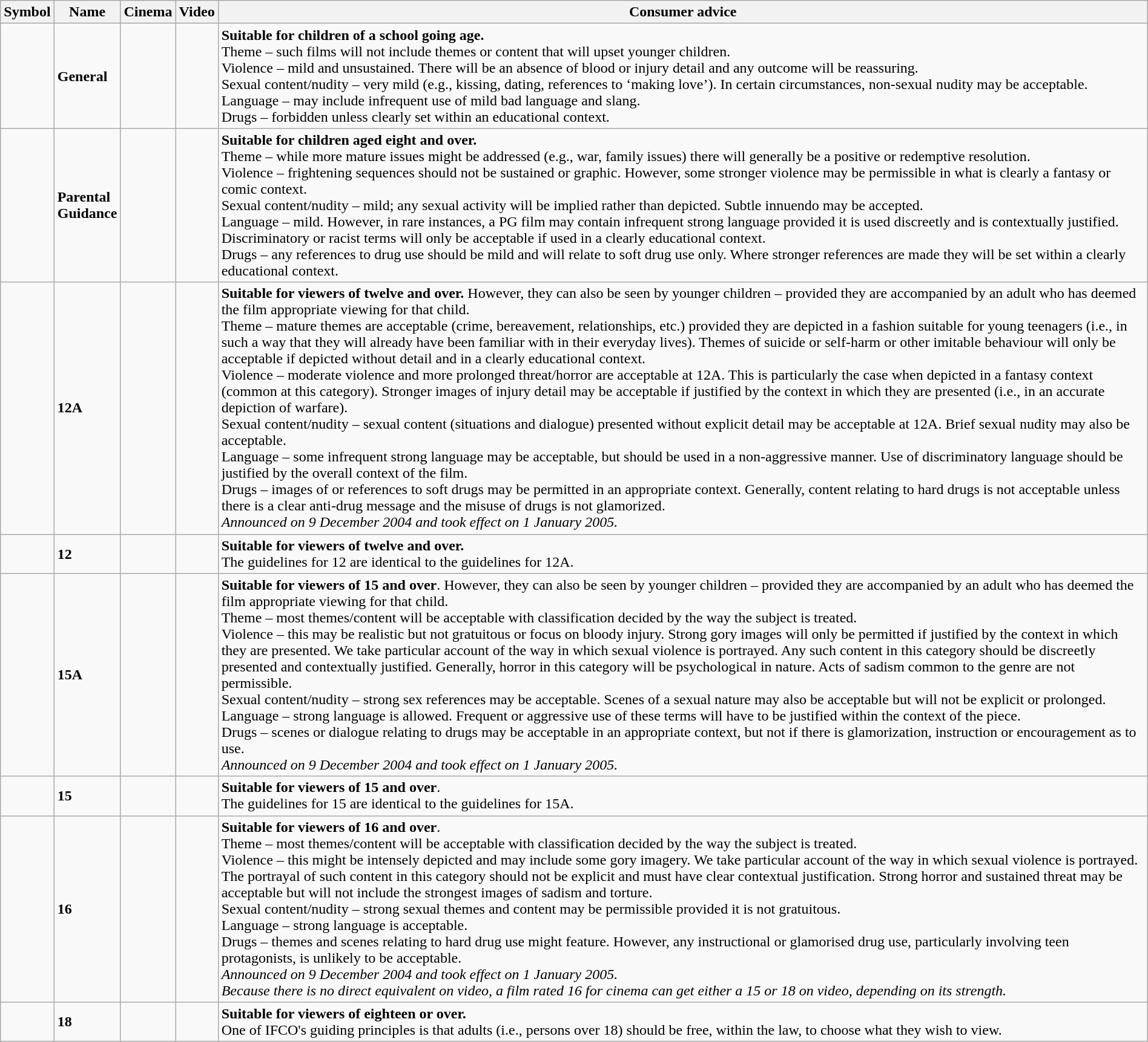<table class="wikitable" style="width:100%">
<tr>
<th>Symbol</th>
<th>Name</th>
<th>Cinema</th>
<th>Video</th>
<th>Consumer advice</th>
</tr>
<tr>
<td style="text-align:center;"><br></td>
<td><strong>General</strong></td>
<td></td>
<td></td>
<td><strong>Suitable for children of a school going age.</strong><br>Theme – such films will not include themes or content that will upset younger children.<br>Violence – mild and unsustained. There will be an absence of blood or injury detail and any outcome will be reassuring.<br>Sexual content/nudity – very mild (e.g., kissing, dating, references to ‘making love’). In certain circumstances, non-sexual nudity may be acceptable.<br>Language – may include infrequent use of mild bad language and slang.<br>Drugs – forbidden unless clearly set within an educational context.</td>
</tr>
<tr>
<td style="text-align:center;"><br></td>
<td><strong>Parental<br>Guidance</strong></td>
<td></td>
<td></td>
<td><strong>Suitable for children aged eight and over.</strong><br>Theme – while more mature issues might be addressed (e.g., war, family issues) there will generally be a positive or redemptive resolution.<br>Violence – frightening sequences should not be sustained or graphic. However, some stronger violence may be permissible in what is clearly a fantasy or comic context.<br>Sexual content/nudity – mild; any sexual activity will be implied rather than depicted. Subtle innuendo may be accepted.<br>Language –  mild. However, in rare instances, a PG film may contain infrequent strong language provided it is used discreetly and is contextually justified. Discriminatory or racist terms will only be acceptable if used in a clearly educational context.<br>Drugs – any references to drug use should be mild and will relate to soft drug use only. Where stronger references are made they will be set within a clearly educational context.</td>
</tr>
<tr>
<td style="text-align:center;"></td>
<td><strong>12A</strong></td>
<td></td>
<td></td>
<td><strong>Suitable for viewers of twelve and over.</strong> However, they can also be seen by younger children – provided they are accompanied by an adult who has deemed the film appropriate viewing for that child.<br>Theme – mature themes are acceptable (crime, bereavement, relationships, etc.) provided they are depicted in a fashion suitable for young teenagers (i.e., in such a way that they will already have been familiar with in their everyday lives). Themes of suicide or self-harm or other imitable behaviour will only be acceptable if depicted without detail and in a clearly educational context.<br>Violence – moderate violence and more prolonged threat/horror are acceptable at 12A. This is particularly the case when depicted in a fantasy context (common at this category). Stronger images of injury detail may be acceptable if justified by the context in which they are presented (i.e., in an accurate depiction of warfare).<br>Sexual content/nudity – sexual content (situations and dialogue) presented without explicit detail may be acceptable at 12A. Brief sexual nudity may also be acceptable.<br>Language – some infrequent strong language may be acceptable, but should be used in a non-aggressive manner. Use of discriminatory language should be justified by the overall context of the film.<br>Drugs – images of or references to soft drugs may be permitted in an appropriate context. Generally, content relating to hard drugs is not acceptable unless there is a clear anti-drug message and the misuse of drugs is not glamorized.<br><em>Announced on 9 December 2004 and took effect on 1 January 2005.</em></td>
</tr>
<tr>
<td style="text-align:center;"></td>
<td><strong>12</strong></td>
<td></td>
<td></td>
<td><strong>Suitable for viewers of twelve and over.</strong><br>The guidelines for 12 are identical to the guidelines for 12A.</td>
</tr>
<tr>
<td style="text-align:center;"></td>
<td><strong>15A</strong></td>
<td></td>
<td></td>
<td><strong>Suitable for viewers of 15 and over</strong>. However, they can also be seen by younger children – provided they are accompanied by an adult who has deemed the film appropriate viewing for that child.<br>Theme – most themes/content will be acceptable with classification decided by the way the subject is treated.<br>Violence – this may be realistic but not gratuitous or focus on bloody injury. Strong gory images will only be permitted if justified by the context in which they are presented. We take particular account of the way in which sexual violence is portrayed. Any such content in this category should be discreetly presented and contextually justified. Generally, horror in this category will be psychological in nature. Acts of sadism common to the genre are not permissible.<br>Sexual content/nudity – strong sex references may be acceptable. Scenes of a sexual nature may also be acceptable but will not be explicit or prolonged.<br>Language – strong language is allowed. Frequent or aggressive use of these terms will have to be justified within the context of the piece.<br>Drugs – scenes or dialogue relating to drugs may be acceptable in an appropriate context, but not if there is glamorization, instruction or encouragement as to use.<br><em>Announced on 9 December 2004 and took effect on 1 January 2005.</em></td>
</tr>
<tr>
<td style="text-align:center;"></td>
<td><strong>15</strong></td>
<td></td>
<td></td>
<td><strong>Suitable for viewers of 15 and over</strong>.<br>The guidelines for 15 are identical to the guidelines for 15A.</td>
</tr>
<tr>
<td style="text-align:center;"></td>
<td><strong>16</strong></td>
<td></td>
<td></td>
<td><strong>Suitable for viewers of 16 and over</strong>.<br>Theme – most themes/content will be acceptable with classification decided by the way the subject is treated.<br>Violence – this might be intensely depicted and may include some gory imagery. We take particular account of the way in which sexual violence is portrayed. The portrayal of such content in this category should not be explicit and must have clear contextual justification. Strong horror and sustained threat may be acceptable but will not include the strongest images of sadism and torture.<br>Sexual content/nudity – strong sexual themes and content may be permissible provided it is not gratuitous.<br>Language – strong language is acceptable.<br>Drugs –  themes and scenes relating to hard drug use might feature. However, any instructional or glamorised drug use, particularly involving teen protagonists, is unlikely to be acceptable.<br><em>Announced on 9 December 2004 and took effect on 1 January 2005.</em><br><em>Because there is no direct equivalent on video, a film rated 16 for cinema can get either a 15 or 18 on video, depending on its strength.</em></td>
</tr>
<tr>
<td style="text-align:center;"><br></td>
<td><strong>18</strong></td>
<td></td>
<td></td>
<td><strong>Suitable for viewers of eighteen or over.</strong><br>One of IFCO's guiding principles is that adults (i.e., persons over 18) should be free, within the law, to choose what they wish to view.</td>
</tr>
</table>
